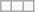<table class="wikitable">
<tr>
<td></td>
<td></td>
<td></td>
</tr>
</table>
